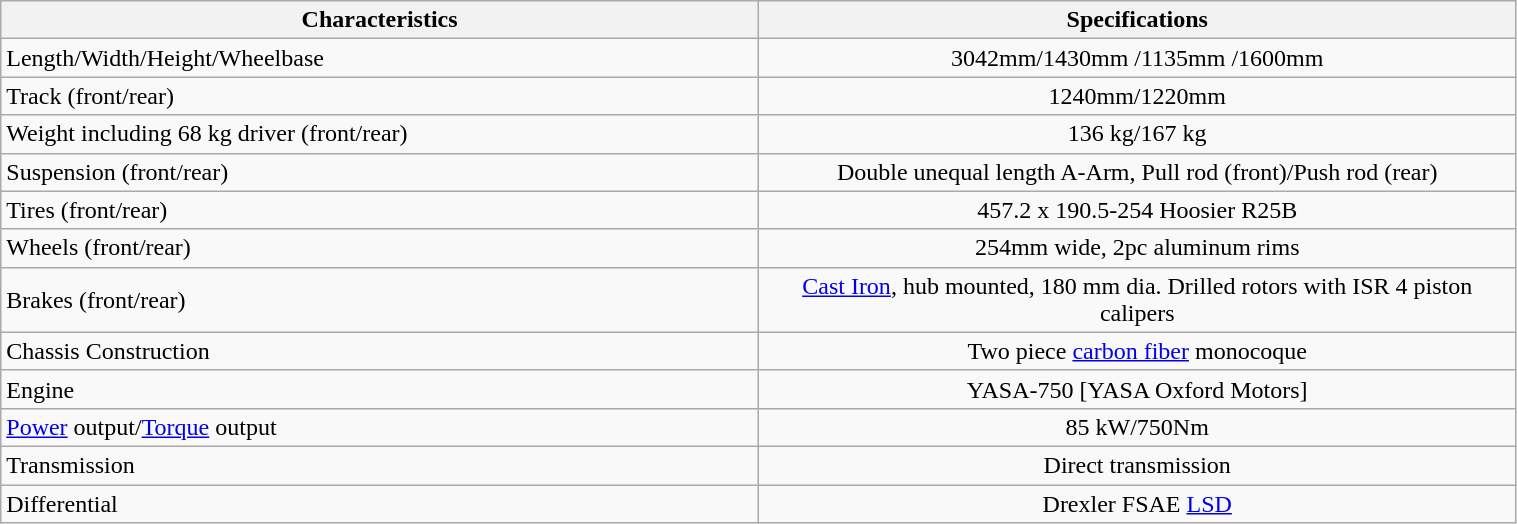<table class="wikitable" width=80%>
<tr>
<th width=50%>Characteristics</th>
<th width=50%>Specifications</th>
</tr>
<tr>
<td>Length/Width/Height/Wheelbase</td>
<td style="text-align:center;">3042mm/1430mm /1135mm /1600mm</td>
</tr>
<tr>
<td>Track (front/rear)</td>
<td style="text-align:center;">1240mm/1220mm</td>
</tr>
<tr>
<td>Weight including 68 kg driver (front/rear)</td>
<td style="text-align:center;">136 kg/167 kg</td>
</tr>
<tr>
<td>Suspension (front/rear)</td>
<td style="text-align:center;">Double unequal length A-Arm, Pull rod (front)/Push rod (rear)</td>
</tr>
<tr>
<td>Tires (front/rear)</td>
<td style="text-align:center;">457.2 x 190.5-254 Hoosier R25B</td>
</tr>
<tr>
<td>Wheels (front/rear)</td>
<td style="text-align:center;">254mm wide, 2pc aluminum rims</td>
</tr>
<tr>
<td>Brakes (front/rear)</td>
<td style="text-align:center;"><a href='#'>Cast Iron</a>, hub mounted, 180 mm dia. Drilled rotors with ISR 4 piston calipers</td>
</tr>
<tr>
<td>Chassis Construction</td>
<td style="text-align:center;">Two piece <a href='#'>carbon fiber</a> monocoque</td>
</tr>
<tr>
<td>Engine</td>
<td style="text-align:center;">YASA-750 [YASA Oxford Motors]</td>
</tr>
<tr>
<td><a href='#'>Power</a> output/<a href='#'>Torque</a> output</td>
<td style="text-align:center;">85 kW/750Nm</td>
</tr>
<tr>
<td>Transmission</td>
<td style="text-align:center;">Direct transmission</td>
</tr>
<tr>
<td>Differential</td>
<td style="text-align:center;">Drexler FSAE <a href='#'>LSD</a></td>
</tr>
</table>
